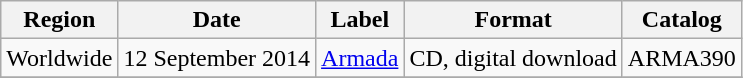<table class=wikitable>
<tr>
<th>Region</th>
<th>Date</th>
<th>Label</th>
<th>Format</th>
<th>Catalog</th>
</tr>
<tr>
<td>Worldwide</td>
<td>12 September 2014</td>
<td><a href='#'>Armada</a></td>
<td>CD, digital download</td>
<td>ARMA390</td>
</tr>
<tr>
</tr>
</table>
